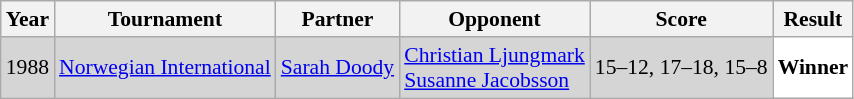<table class="sortable wikitable" style="font-size: 90%;">
<tr>
<th>Year</th>
<th>Tournament</th>
<th>Partner</th>
<th>Opponent</th>
<th>Score</th>
<th>Result</th>
</tr>
<tr style="background:#D5D5D5">
<td align="center">1988</td>
<td align="left"><a href='#'>Norwegian International</a></td>
<td align="left"> <a href='#'>Sarah Doody</a></td>
<td align="left"> <a href='#'>Christian Ljungmark</a><br>  <a href='#'>Susanne Jacobsson</a></td>
<td align="left">15–12, 17–18, 15–8</td>
<td style="text-align:left; background:white"> <strong>Winner</strong></td>
</tr>
</table>
